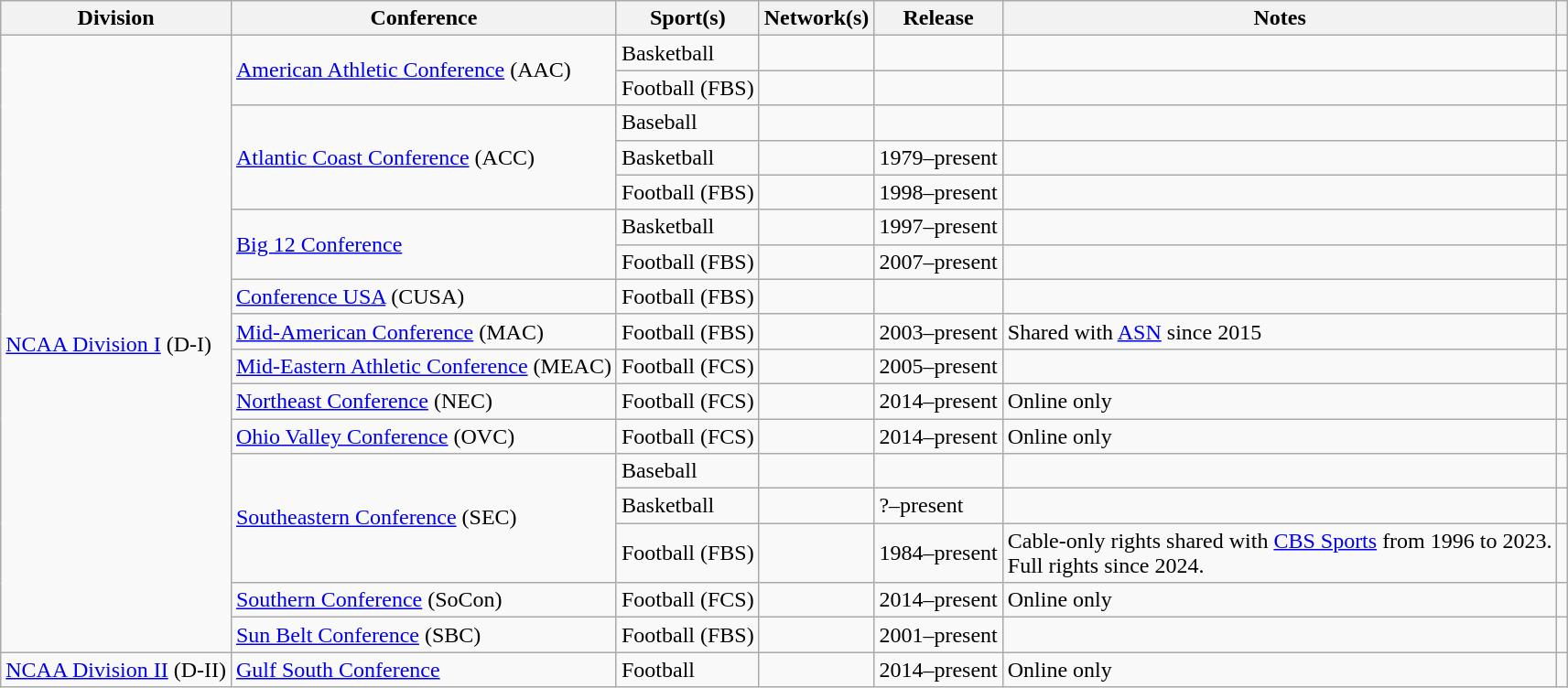<table class="wikitable">
<tr>
<th>Division</th>
<th>Conference</th>
<th>Sport(s)</th>
<th>Network(s)</th>
<th>Release</th>
<th>Notes</th>
<th></th>
</tr>
<tr>
<td rowspan="17"><a href='#'>NCAA Division I</a> (D-I)</td>
<td rowspan="2"><a href='#'>American Athletic Conference</a> (AAC)</td>
<td>Basketball</td>
<td></td>
<td></td>
<td></td>
<td></td>
</tr>
<tr>
<td>Football (FBS)</td>
<td></td>
<td></td>
<td></td>
<td></td>
</tr>
<tr>
<td rowspan="3"><a href='#'>Atlantic Coast Conference</a> (ACC)</td>
<td>Baseball</td>
<td></td>
<td></td>
<td></td>
<td></td>
</tr>
<tr>
<td>Basketball</td>
<td></td>
<td>1979–present</td>
<td></td>
<td></td>
</tr>
<tr>
<td>Football (FBS)</td>
<td></td>
<td>1998–present</td>
<td></td>
<td></td>
</tr>
<tr>
<td rowspan="2"><a href='#'>Big 12 Conference</a></td>
<td>Basketball</td>
<td></td>
<td>1997–present</td>
<td></td>
<td></td>
</tr>
<tr>
<td>Football (FBS)</td>
<td></td>
<td>2007–present</td>
<td></td>
<td></td>
</tr>
<tr>
<td><a href='#'>Conference USA</a> (CUSA)</td>
<td>Football (FBS)</td>
<td></td>
<td></td>
<td></td>
<td></td>
</tr>
<tr>
<td><a href='#'>Mid-American Conference</a> (MAC)</td>
<td>Football (FBS)</td>
<td></td>
<td>2003–present</td>
<td>Shared with <a href='#'>ASN</a> since 2015</td>
<td></td>
</tr>
<tr>
<td><a href='#'>Mid-Eastern Athletic Conference</a> (MEAC)</td>
<td>Football (FCS)</td>
<td></td>
<td>2005–present</td>
<td></td>
<td></td>
</tr>
<tr>
<td><a href='#'>Northeast Conference</a> (NEC)</td>
<td>Football (FCS)</td>
<td></td>
<td>2014–present</td>
<td>Online only</td>
<td></td>
</tr>
<tr>
<td><a href='#'>Ohio Valley Conference</a> (OVC)</td>
<td>Football (FCS)</td>
<td></td>
<td>2014–present</td>
<td>Online only</td>
<td></td>
</tr>
<tr>
<td rowspan="3"><a href='#'>Southeastern Conference</a> (SEC)</td>
<td>Baseball</td>
<td></td>
<td></td>
<td></td>
<td></td>
</tr>
<tr>
<td>Basketball</td>
<td></td>
<td>?–present</td>
<td></td>
<td></td>
</tr>
<tr>
<td>Football (FBS)</td>
<td></td>
<td>1984–present</td>
<td>Cable-only rights shared with <a href='#'>CBS Sports</a> from 1996 to 2023.<br>Full rights since 2024.</td>
<td></td>
</tr>
<tr>
<td><a href='#'>Southern Conference</a> (SoCon)</td>
<td>Football (FCS)</td>
<td></td>
<td>2014–present</td>
<td>Online only</td>
<td></td>
</tr>
<tr>
<td><a href='#'>Sun Belt Conference</a> (SBC)</td>
<td>Football (FBS)</td>
<td></td>
<td>2001–present</td>
<td></td>
<td></td>
</tr>
<tr>
<td><a href='#'>NCAA Division II</a> (D-II)</td>
<td><a href='#'>Gulf South Conference</a></td>
<td>Football</td>
<td></td>
<td>2014–present</td>
<td>Online only</td>
<td></td>
</tr>
</table>
